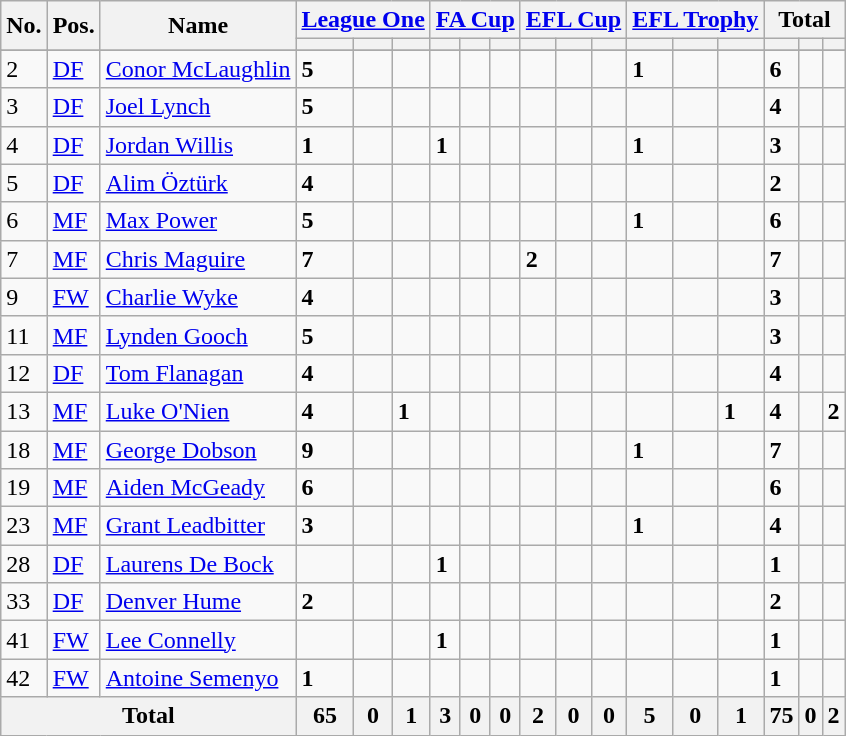<table class="wikitable sortable" style="font-size;90% text-align: center;">
<tr>
<th rowspan="2">No.</th>
<th rowspan="2">Pos.</th>
<th rowspan="2">Name</th>
<th colspan="3"><a href='#'>League One</a></th>
<th colspan="3"><a href='#'>FA Cup</a></th>
<th colspan="3"><a href='#'>EFL Cup</a></th>
<th colspan="3"><a href='#'>EFL Trophy</a></th>
<th colspan="3">Total</th>
</tr>
<tr>
<th></th>
<th></th>
<th></th>
<th></th>
<th></th>
<th></th>
<th></th>
<th></th>
<th></th>
<th></th>
<th></th>
<th></th>
<th></th>
<th></th>
<th></th>
</tr>
<tr>
</tr>
<tr>
<td>2</td>
<td><a href='#'>DF</a></td>
<td><a href='#'>Conor McLaughlin</a></td>
<td><strong>5</strong></td>
<td><strong></strong></td>
<td><strong></strong></td>
<td><strong></strong></td>
<td><strong></strong></td>
<td><strong></strong></td>
<td><strong></strong></td>
<td><strong></strong></td>
<td><strong></strong></td>
<td><strong>1</strong></td>
<td><strong></strong></td>
<td><strong></strong></td>
<td><strong>6</strong></td>
<td><strong></strong></td>
<td><strong> </strong></td>
</tr>
<tr>
<td>3</td>
<td><a href='#'>DF</a></td>
<td><a href='#'>Joel Lynch</a></td>
<td><strong>5</strong></td>
<td><strong></strong></td>
<td><strong></strong></td>
<td><strong></strong></td>
<td><strong></strong></td>
<td><strong></strong></td>
<td><strong></strong></td>
<td><strong></strong></td>
<td><strong></strong></td>
<td><strong></strong></td>
<td><strong></strong></td>
<td><strong></strong></td>
<td><strong>4</strong></td>
<td><strong></strong></td>
<td><strong> </strong></td>
</tr>
<tr>
<td>4</td>
<td><a href='#'>DF</a></td>
<td><a href='#'>Jordan Willis</a></td>
<td><strong>1</strong></td>
<td><strong></strong></td>
<td><strong></strong></td>
<td><strong>1</strong></td>
<td><strong></strong></td>
<td><strong></strong></td>
<td><strong></strong></td>
<td><strong></strong></td>
<td><strong></strong></td>
<td><strong>1</strong></td>
<td><strong></strong></td>
<td><strong></strong></td>
<td><strong>3</strong></td>
<td><strong></strong></td>
<td><strong> </strong></td>
</tr>
<tr>
<td>5</td>
<td><a href='#'>DF</a></td>
<td><a href='#'>Alim Öztürk</a></td>
<td><strong>4</strong></td>
<td><strong></strong></td>
<td><strong></strong></td>
<td><strong></strong></td>
<td><strong></strong></td>
<td><strong></strong></td>
<td><strong></strong></td>
<td><strong></strong></td>
<td><strong></strong></td>
<td><strong></strong></td>
<td><strong></strong></td>
<td><strong></strong></td>
<td><strong>2</strong></td>
<td><strong></strong></td>
<td><strong> </strong></td>
</tr>
<tr>
<td>6</td>
<td><a href='#'>MF</a></td>
<td><a href='#'>Max Power</a></td>
<td><strong>5</strong></td>
<td><strong></strong></td>
<td><strong></strong></td>
<td><strong></strong></td>
<td><strong></strong></td>
<td><strong></strong></td>
<td><strong> </strong></td>
<td><strong></strong></td>
<td><strong></strong></td>
<td><strong>1</strong></td>
<td><strong></strong></td>
<td><strong></strong></td>
<td><strong>6</strong></td>
<td><strong></strong></td>
<td><strong> </strong></td>
</tr>
<tr>
<td>7</td>
<td><a href='#'>MF</a></td>
<td><a href='#'>Chris Maguire</a></td>
<td><strong>7</strong></td>
<td><strong></strong></td>
<td><strong></strong></td>
<td><strong></strong></td>
<td><strong></strong></td>
<td><strong></strong></td>
<td><strong>2</strong></td>
<td><strong></strong></td>
<td><strong></strong></td>
<td><strong></strong></td>
<td><strong></strong></td>
<td><strong></strong></td>
<td><strong>7</strong></td>
<td><strong></strong></td>
<td><strong> </strong></td>
</tr>
<tr>
<td>9</td>
<td><a href='#'>FW</a></td>
<td><a href='#'>Charlie Wyke</a></td>
<td><strong>4</strong></td>
<td><strong></strong></td>
<td><strong></strong></td>
<td><strong></strong></td>
<td><strong></strong></td>
<td><strong></strong></td>
<td><strong></strong></td>
<td><strong></strong></td>
<td><strong></strong></td>
<td><strong></strong></td>
<td><strong></strong></td>
<td><strong></strong></td>
<td><strong>3</strong></td>
<td><strong> </strong></td>
<td><strong> </strong></td>
</tr>
<tr>
<td>11</td>
<td><a href='#'>MF</a></td>
<td><a href='#'>Lynden Gooch</a></td>
<td><strong>5</strong></td>
<td><strong></strong></td>
<td><strong></strong></td>
<td><strong></strong></td>
<td><strong></strong></td>
<td><strong></strong></td>
<td><strong></strong></td>
<td><strong></strong></td>
<td><strong></strong></td>
<td><strong></strong></td>
<td><strong></strong></td>
<td><strong></strong></td>
<td><strong>3</strong></td>
<td><strong></strong></td>
<td><strong> </strong></td>
</tr>
<tr>
<td>12</td>
<td><a href='#'>DF</a></td>
<td><a href='#'>Tom Flanagan</a></td>
<td><strong>4</strong></td>
<td><strong></strong></td>
<td><strong></strong></td>
<td><strong></strong></td>
<td><strong></strong></td>
<td><strong></strong></td>
<td><strong></strong></td>
<td><strong></strong></td>
<td><strong></strong></td>
<td><strong></strong></td>
<td><strong></strong></td>
<td><strong></strong></td>
<td><strong>4</strong></td>
<td><strong></strong></td>
<td><strong> </strong></td>
</tr>
<tr>
<td>13</td>
<td><a href='#'>MF</a></td>
<td><a href='#'>Luke O'Nien</a></td>
<td><strong>4</strong></td>
<td><strong></strong></td>
<td><strong>1</strong></td>
<td><strong></strong></td>
<td><strong></strong></td>
<td><strong></strong></td>
<td><strong></strong></td>
<td><strong></strong></td>
<td><strong></strong></td>
<td><strong></strong></td>
<td><strong></strong></td>
<td><strong>1</strong></td>
<td><strong>4</strong></td>
<td><strong></strong></td>
<td><strong>2</strong></td>
</tr>
<tr>
<td>18</td>
<td><a href='#'>MF</a></td>
<td><a href='#'>George Dobson</a></td>
<td><strong>9</strong></td>
<td><strong></strong></td>
<td><strong></strong></td>
<td><strong></strong></td>
<td><strong></strong></td>
<td><strong></strong></td>
<td><strong></strong></td>
<td><strong></strong></td>
<td><strong></strong></td>
<td><strong>1</strong></td>
<td><strong></strong></td>
<td><strong></strong></td>
<td><strong>7</strong></td>
<td><strong></strong></td>
<td><strong> </strong></td>
</tr>
<tr>
<td>19</td>
<td><a href='#'>MF</a></td>
<td><a href='#'>Aiden McGeady</a></td>
<td><strong>6</strong></td>
<td><strong></strong></td>
<td><strong></strong></td>
<td><strong></strong></td>
<td><strong></strong></td>
<td><strong></strong></td>
<td><strong></strong></td>
<td><strong></strong></td>
<td><strong></strong></td>
<td><strong></strong></td>
<td><strong></strong></td>
<td><strong></strong></td>
<td><strong>6</strong></td>
<td><strong></strong></td>
<td><strong> </strong></td>
</tr>
<tr>
<td>23</td>
<td><a href='#'>MF</a></td>
<td><a href='#'>Grant Leadbitter</a></td>
<td><strong>3</strong></td>
<td><strong></strong></td>
<td><strong></strong></td>
<td><strong></strong></td>
<td><strong></strong></td>
<td><strong></strong></td>
<td><strong></strong></td>
<td><strong></strong></td>
<td><strong></strong></td>
<td><strong>1</strong></td>
<td><strong></strong></td>
<td><strong></strong></td>
<td><strong>4</strong></td>
<td><strong></strong></td>
<td><strong> </strong></td>
</tr>
<tr>
<td>28</td>
<td><a href='#'>DF</a></td>
<td><a href='#'>Laurens De Bock</a></td>
<td><strong></strong></td>
<td><strong></strong></td>
<td><strong></strong></td>
<td><strong>1</strong></td>
<td><strong></strong></td>
<td><strong></strong></td>
<td><strong></strong></td>
<td><strong></strong></td>
<td><strong></strong></td>
<td><strong></strong></td>
<td><strong></strong></td>
<td><strong></strong></td>
<td><strong>1</strong></td>
<td><strong></strong></td>
<td><strong> </strong></td>
</tr>
<tr>
<td>33</td>
<td><a href='#'>DF</a></td>
<td><a href='#'>Denver Hume</a></td>
<td><strong>2</strong></td>
<td><strong></strong></td>
<td><strong></strong></td>
<td><strong></strong></td>
<td><strong></strong></td>
<td><strong></strong></td>
<td><strong></strong></td>
<td><strong></strong></td>
<td><strong></strong></td>
<td><strong></strong></td>
<td><strong></strong></td>
<td><strong></strong></td>
<td><strong>2</strong></td>
<td><strong></strong></td>
<td><strong> </strong></td>
</tr>
<tr>
<td>41</td>
<td><a href='#'>FW</a></td>
<td><a href='#'>Lee Connelly</a></td>
<td><strong></strong></td>
<td><strong></strong></td>
<td><strong></strong></td>
<td><strong>1</strong></td>
<td><strong></strong></td>
<td><strong></strong></td>
<td><strong></strong></td>
<td><strong></strong></td>
<td><strong></strong></td>
<td><strong></strong></td>
<td><strong></strong></td>
<td><strong></strong></td>
<td><strong>1</strong></td>
<td><strong></strong></td>
<td><strong> </strong></td>
</tr>
<tr>
<td>42</td>
<td><a href='#'>FW</a></td>
<td><a href='#'>Antoine Semenyo</a></td>
<td><strong>1</strong></td>
<td><strong></strong></td>
<td><strong></strong></td>
<td><strong></strong></td>
<td><strong></strong></td>
<td><strong></strong></td>
<td><strong></strong></td>
<td><strong></strong></td>
<td><strong></strong></td>
<td><strong></strong></td>
<td><strong></strong></td>
<td><strong></strong></td>
<td><strong>1</strong></td>
<td><strong></strong></td>
<td><strong> </strong></td>
</tr>
<tr>
<th colspan=3>Total</th>
<th>65</th>
<th>0</th>
<th>1</th>
<th>3</th>
<th>0</th>
<th>0</th>
<th>2</th>
<th>0</th>
<th>0</th>
<th>5</th>
<th>0</th>
<th>1</th>
<th>75</th>
<th>0</th>
<th>2</th>
</tr>
</table>
